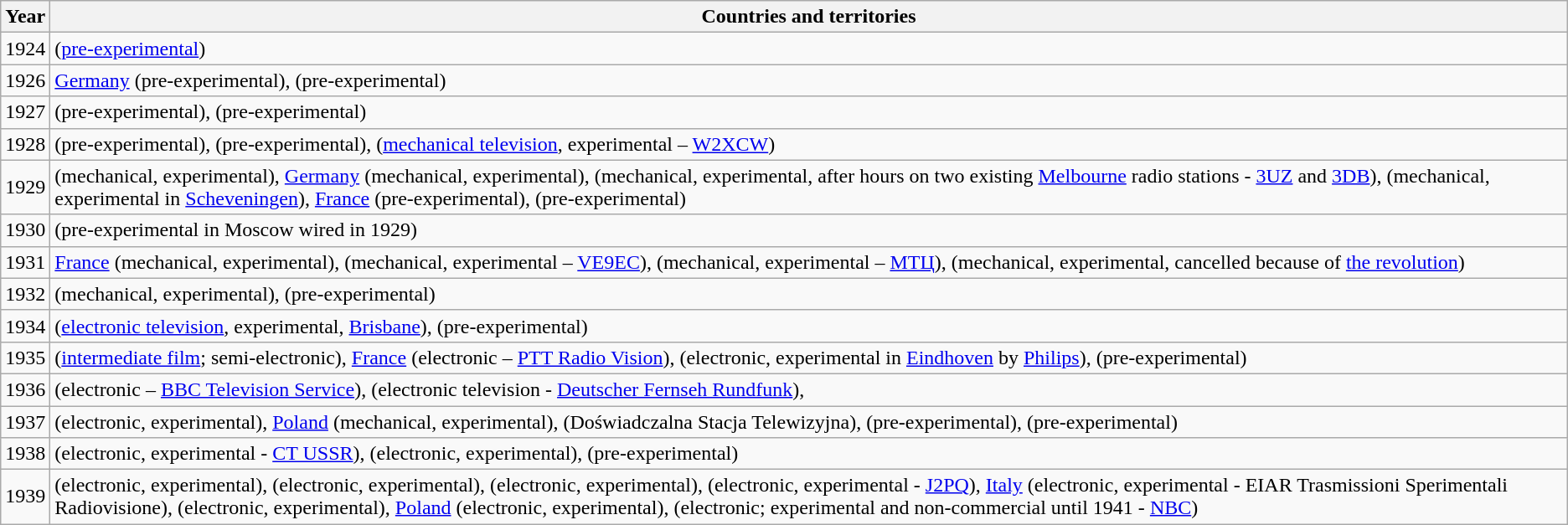<table class="wikitable">
<tr>
<th>Year</th>
<th>Countries and territories</th>
</tr>
<tr>
<td>1924</td>
<td> (<a href='#'>pre-experimental</a>)</td>
</tr>
<tr>
<td>1926</td>
<td> <a href='#'>Germany</a> (pre-experimental),  (pre-experimental)</td>
</tr>
<tr>
<td>1927</td>
<td> (pre-experimental),  (pre-experimental)</td>
</tr>
<tr>
<td>1928</td>
<td> (pre-experimental),  (pre-experimental),  (<a href='#'>mechanical television</a>, experimental – <a href='#'>W2XCW</a>)</td>
</tr>
<tr>
<td>1929</td>
<td> (mechanical, experimental),  <a href='#'>Germany</a> (mechanical, experimental),  (mechanical, experimental, after hours on two existing <a href='#'>Melbourne</a> radio stations - <a href='#'>3UZ</a> and <a href='#'>3DB</a>),  (mechanical, experimental in <a href='#'>Scheveningen</a>),  <a href='#'>France</a> (pre-experimental),  (pre-experimental)</td>
</tr>
<tr>
<td>1930</td>
<td> (pre-experimental in Moscow wired in 1929)</td>
</tr>
<tr>
<td>1931</td>
<td> <a href='#'>France</a> (mechanical, experimental),  (mechanical, experimental – <a href='#'>VE9EC</a>),  (mechanical, experimental – <a href='#'>МТЦ</a>),   (mechanical, experimental, cancelled because of <a href='#'>the revolution</a>)</td>
</tr>
<tr>
<td>1932</td>
<td> (mechanical, experimental),  (pre-experimental)</td>
</tr>
<tr>
<td>1934</td>
<td> (<a href='#'>electronic television</a>, experimental, <a href='#'>Brisbane</a>),  (pre-experimental)</td>
</tr>
<tr>
<td>1935</td>
<td> (<a href='#'>intermediate film</a>; semi-electronic),  <a href='#'>France</a> (electronic – <a href='#'>PTT Radio Vision</a>),  (electronic, experimental in <a href='#'>Eindhoven</a> by <a href='#'>Philips</a>),  (pre-experimental)</td>
</tr>
<tr>
<td>1936</td>
<td> (electronic – <a href='#'>BBC Television Service</a>),  (electronic television - <a href='#'>Deutscher Fernseh Rundfunk</a>),</td>
</tr>
<tr>
<td>1937</td>
<td> (electronic, experimental),  <a href='#'>Poland</a> (mechanical, experimental), (Doświadczalna Stacja Telewizyjna),  (pre-experimental),  (pre-experimental)</td>
</tr>
<tr>
<td>1938</td>
<td> (electronic, experimental - <a href='#'>CT USSR</a>),  (electronic, experimental),  (pre-experimental)</td>
</tr>
<tr>
<td>1939</td>
<td> (electronic, experimental),  (electronic, experimental),  (electronic, experimental),  (electronic, experimental - <a href='#'>J2PQ</a>),  <a href='#'>Italy</a> (electronic, experimental - EIAR Trasmissioni Sperimentali Radiovisione),  (electronic, experimental),  <a href='#'>Poland</a> (electronic, experimental),  (electronic; experimental and non-commercial until 1941 - <a href='#'>NBC</a>)</td>
</tr>
</table>
